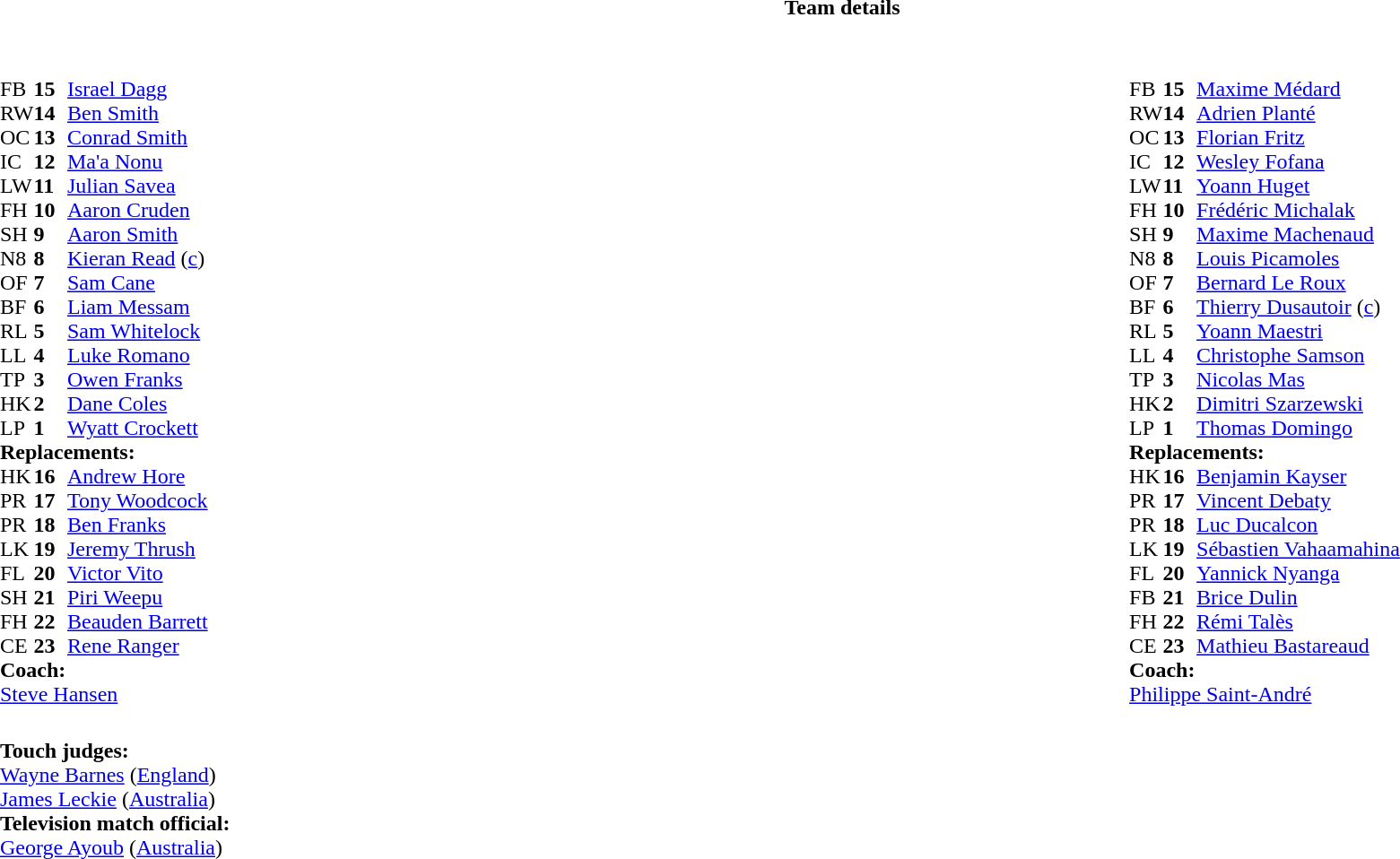<table border="0" width="100%" class="collapsible collapsed">
<tr>
<th>Team details</th>
</tr>
<tr>
<td><br><table style="width:100%;">
<tr>
<td style="vertical-align:top; width:50%"><br><table cellspacing="0" cellpadding="0">
<tr>
<th width="25"></th>
<th width="25"></th>
</tr>
<tr>
<td>FB</td>
<td><strong>15</strong></td>
<td><a href='#'>Israel Dagg</a></td>
</tr>
<tr>
<td>RW</td>
<td><strong>14</strong></td>
<td><a href='#'>Ben Smith</a></td>
<td></td>
<td></td>
</tr>
<tr>
<td>OC</td>
<td><strong>13</strong></td>
<td><a href='#'>Conrad Smith</a></td>
</tr>
<tr>
<td>IC</td>
<td><strong>12</strong></td>
<td><a href='#'>Ma'a Nonu</a></td>
</tr>
<tr>
<td>LW</td>
<td><strong>11</strong></td>
<td><a href='#'>Julian Savea</a></td>
<td></td>
<td></td>
</tr>
<tr>
<td>FH</td>
<td><strong>10</strong></td>
<td><a href='#'>Aaron Cruden</a></td>
</tr>
<tr>
<td>SH</td>
<td><strong>9</strong></td>
<td><a href='#'>Aaron Smith</a></td>
<td></td>
<td></td>
</tr>
<tr>
<td>N8</td>
<td><strong>8</strong></td>
<td><a href='#'>Kieran Read</a> (<a href='#'>c</a>)</td>
</tr>
<tr>
<td>OF</td>
<td><strong>7</strong></td>
<td><a href='#'>Sam Cane</a></td>
</tr>
<tr>
<td>BF</td>
<td><strong>6</strong></td>
<td><a href='#'>Liam Messam</a></td>
<td></td>
<td></td>
</tr>
<tr>
<td>RL</td>
<td><strong>5</strong></td>
<td><a href='#'>Sam Whitelock</a></td>
<td></td>
<td></td>
</tr>
<tr>
<td>LL</td>
<td><strong>4</strong></td>
<td><a href='#'>Luke Romano</a></td>
</tr>
<tr>
<td>TP</td>
<td><strong>3</strong></td>
<td><a href='#'>Owen Franks</a></td>
<td></td>
<td></td>
</tr>
<tr>
<td>HK</td>
<td><strong>2</strong></td>
<td><a href='#'>Dane Coles</a></td>
<td></td>
<td></td>
</tr>
<tr>
<td>LP</td>
<td><strong>1</strong></td>
<td><a href='#'>Wyatt Crockett</a></td>
<td></td>
<td></td>
</tr>
<tr>
<td colspan=3><strong>Replacements:</strong></td>
</tr>
<tr>
<td>HK</td>
<td><strong>16</strong></td>
<td><a href='#'>Andrew Hore</a></td>
<td></td>
<td></td>
</tr>
<tr>
<td>PR</td>
<td><strong>17</strong></td>
<td><a href='#'>Tony Woodcock</a></td>
<td></td>
<td></td>
</tr>
<tr>
<td>PR</td>
<td><strong>18</strong></td>
<td><a href='#'>Ben Franks</a></td>
<td></td>
<td></td>
</tr>
<tr>
<td>LK</td>
<td><strong>19</strong></td>
<td><a href='#'>Jeremy Thrush</a></td>
<td></td>
<td></td>
</tr>
<tr>
<td>FL</td>
<td><strong>20</strong></td>
<td><a href='#'>Victor Vito</a></td>
<td></td>
<td></td>
</tr>
<tr>
<td>SH</td>
<td><strong>21</strong></td>
<td><a href='#'>Piri Weepu</a></td>
<td></td>
<td></td>
</tr>
<tr>
<td>FH</td>
<td><strong>22</strong></td>
<td><a href='#'>Beauden Barrett</a></td>
<td></td>
<td></td>
</tr>
<tr>
<td>CE</td>
<td><strong>23</strong></td>
<td><a href='#'>Rene Ranger</a></td>
<td></td>
<td></td>
</tr>
<tr>
<td colspan=3><strong>Coach:</strong></td>
</tr>
<tr>
<td colspan="4"> <a href='#'>Steve Hansen</a></td>
</tr>
</table>
</td>
<td style="vertical-align:top; width:50%"><br><table cellspacing="0" cellpadding="0" style="margin:auto">
<tr>
<th width="25"></th>
<th width="25"></th>
</tr>
<tr>
<td>FB</td>
<td><strong>15</strong></td>
<td><a href='#'>Maxime Médard</a></td>
<td></td>
<td></td>
</tr>
<tr>
<td>RW</td>
<td><strong>14</strong></td>
<td><a href='#'>Adrien Planté</a></td>
</tr>
<tr>
<td>OC</td>
<td><strong>13</strong></td>
<td><a href='#'>Florian Fritz</a></td>
<td></td>
<td></td>
</tr>
<tr>
<td>IC</td>
<td><strong>12</strong></td>
<td><a href='#'>Wesley Fofana</a></td>
</tr>
<tr>
<td>LW</td>
<td><strong>11</strong></td>
<td><a href='#'>Yoann Huget</a></td>
</tr>
<tr>
<td>FH</td>
<td><strong>10</strong></td>
<td><a href='#'>Frédéric Michalak</a></td>
</tr>
<tr>
<td>SH</td>
<td><strong>9</strong></td>
<td><a href='#'>Maxime Machenaud</a></td>
<td></td>
<td></td>
</tr>
<tr>
<td>N8</td>
<td><strong>8</strong></td>
<td><a href='#'>Louis Picamoles</a></td>
<td></td>
<td></td>
</tr>
<tr>
<td>OF</td>
<td><strong>7</strong></td>
<td><a href='#'>Bernard Le Roux</a></td>
</tr>
<tr>
<td>BF</td>
<td><strong>6</strong></td>
<td><a href='#'>Thierry Dusautoir</a> (<a href='#'>c</a>)</td>
</tr>
<tr>
<td>RL</td>
<td><strong>5</strong></td>
<td><a href='#'>Yoann Maestri</a></td>
</tr>
<tr>
<td>LL</td>
<td><strong>4</strong></td>
<td><a href='#'>Christophe Samson</a></td>
<td></td>
<td></td>
</tr>
<tr>
<td>TP</td>
<td><strong>3</strong></td>
<td><a href='#'>Nicolas Mas</a></td>
<td></td>
<td></td>
</tr>
<tr>
<td>HK</td>
<td><strong>2</strong></td>
<td><a href='#'>Dimitri Szarzewski</a></td>
<td></td>
<td></td>
</tr>
<tr>
<td>LP</td>
<td><strong>1</strong></td>
<td><a href='#'>Thomas Domingo</a></td>
<td></td>
<td></td>
</tr>
<tr>
<td colspan=3><strong>Replacements:</strong></td>
</tr>
<tr>
<td>HK</td>
<td><strong>16</strong></td>
<td><a href='#'>Benjamin Kayser</a></td>
<td></td>
<td></td>
</tr>
<tr>
<td>PR</td>
<td><strong>17</strong></td>
<td><a href='#'>Vincent Debaty</a></td>
<td></td>
<td></td>
</tr>
<tr>
<td>PR</td>
<td><strong>18</strong></td>
<td><a href='#'>Luc Ducalcon</a></td>
<td></td>
<td></td>
</tr>
<tr>
<td>LK</td>
<td><strong>19</strong></td>
<td><a href='#'>Sébastien Vahaamahina</a></td>
<td></td>
<td></td>
</tr>
<tr>
<td>FL</td>
<td><strong>20</strong></td>
<td><a href='#'>Yannick Nyanga</a></td>
<td></td>
<td></td>
</tr>
<tr>
<td>FB</td>
<td><strong>21</strong></td>
<td><a href='#'>Brice Dulin</a></td>
<td></td>
<td></td>
</tr>
<tr>
<td>FH</td>
<td><strong>22</strong></td>
<td><a href='#'>Rémi Talès</a></td>
<td></td>
<td></td>
</tr>
<tr>
<td>CE</td>
<td><strong>23</strong></td>
<td><a href='#'>Mathieu Bastareaud</a></td>
<td></td>
<td></td>
</tr>
<tr>
<td colspan=3><strong>Coach:</strong></td>
</tr>
<tr>
<td colspan="4"> <a href='#'>Philippe Saint-André</a></td>
</tr>
</table>
</td>
</tr>
</table>
<table style="width:100%">
<tr>
<td><br><strong>Touch judges:</strong>
<br><a href='#'>Wayne Barnes</a> (<a href='#'>England</a>)
<br><a href='#'>James Leckie</a> (<a href='#'>Australia</a>)
<br><strong>Television match official:</strong>
<br><a href='#'>George Ayoub</a> (<a href='#'>Australia</a>)</td>
</tr>
</table>
</td>
</tr>
</table>
